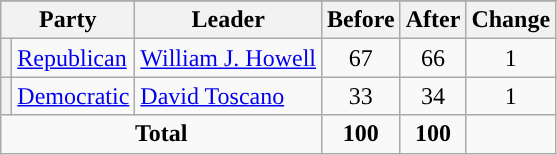<table class="wikitable" style="text-align:center;">
<tr>
</tr>
<tr>
<th colspan=2>Party</th>
<th>Leader</th>
<th>Before</th>
<th>After</th>
<th>Change</th>
</tr>
<tr>
<th style="background-color:"></th>
<td style="text-align:left;"><a href='#'>Republican</a></td>
<td style="text-align:left;"><a href='#'>William J. Howell</a></td>
<td>67</td>
<td>66</td>
<td> 1</td>
</tr>
<tr>
<th style="background-color:"></th>
<td style="text-align:left;"><a href='#'>Democratic</a></td>
<td style="text-align:left;"><a href='#'>David Toscano</a></td>
<td>33</td>
<td>34</td>
<td> 1</td>
</tr>
<tr>
<td colspan=3><strong>Total</strong></td>
<td><strong>100</strong></td>
<td><strong>100</strong></td>
</tr>
</table>
